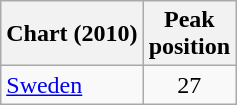<table class="wikitable">
<tr>
<th>Chart (2010)</th>
<th>Peak<br>position</th>
</tr>
<tr>
<td><a href='#'>Sweden</a></td>
<td align="center">27</td>
</tr>
</table>
